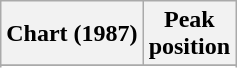<table class="wikitable sortable plainrowheaders" style="text-align:center">
<tr>
<th scope="col">Chart (1987)</th>
<th scope="col">Peak<br> position</th>
</tr>
<tr>
</tr>
<tr>
</tr>
</table>
